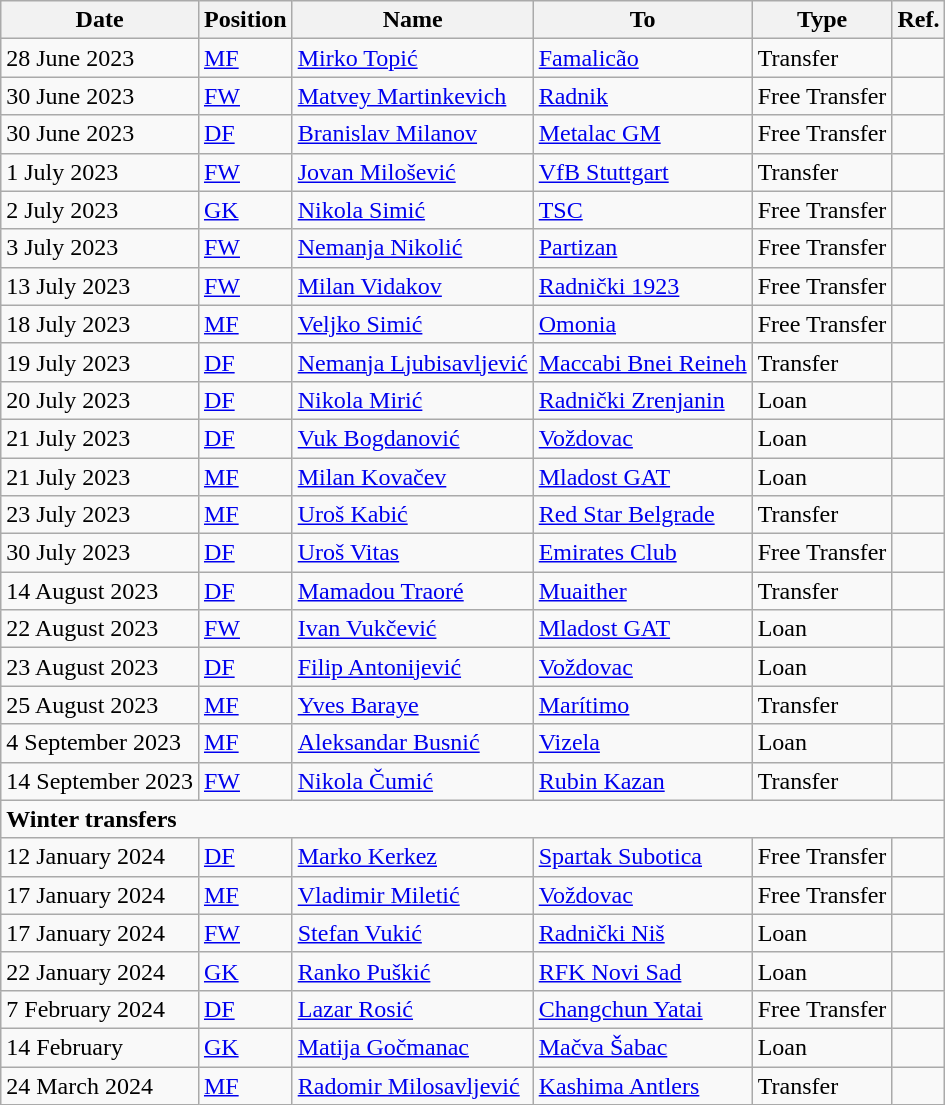<table class="wikitable">
<tr>
<th>Date</th>
<th>Position</th>
<th>Name</th>
<th>To</th>
<th>Type</th>
<th>Ref.</th>
</tr>
<tr>
<td>28 June 2023</td>
<td><a href='#'>MF</a></td>
<td> <a href='#'>Mirko Topić</a></td>
<td> <a href='#'>Famalicão</a></td>
<td>Transfer</td>
<td></td>
</tr>
<tr>
<td>30 June 2023</td>
<td><a href='#'>FW</a></td>
<td> <a href='#'>Matvey Martinkevich</a></td>
<td> <a href='#'>Radnik</a></td>
<td>Free Transfer</td>
<td></td>
</tr>
<tr>
<td>30 June 2023</td>
<td><a href='#'>DF</a></td>
<td> <a href='#'>Branislav Milanov</a></td>
<td> <a href='#'>Metalac GM</a></td>
<td>Free Transfer</td>
<td></td>
</tr>
<tr>
<td>1 July 2023</td>
<td><a href='#'>FW</a></td>
<td> <a href='#'>Jovan Milošević</a></td>
<td> <a href='#'>VfB Stuttgart</a></td>
<td>Transfer</td>
<td></td>
</tr>
<tr>
<td>2 July 2023</td>
<td><a href='#'>GK</a></td>
<td> <a href='#'>Nikola Simić</a></td>
<td> <a href='#'>TSC</a></td>
<td>Free Transfer</td>
<td></td>
</tr>
<tr>
<td>3 July 2023</td>
<td><a href='#'>FW</a></td>
<td> <a href='#'>Nemanja Nikolić</a></td>
<td> <a href='#'>Partizan</a></td>
<td>Free Transfer</td>
<td></td>
</tr>
<tr>
<td>13 July 2023</td>
<td><a href='#'>FW</a></td>
<td> <a href='#'>Milan Vidakov</a></td>
<td> <a href='#'>Radnički 1923</a></td>
<td>Free Transfer</td>
<td></td>
</tr>
<tr>
<td>18 July 2023</td>
<td><a href='#'>MF</a></td>
<td> <a href='#'>Veljko Simić</a></td>
<td> <a href='#'>Omonia</a></td>
<td>Free Transfer</td>
<td></td>
</tr>
<tr>
<td>19 July 2023</td>
<td><a href='#'>DF</a></td>
<td> <a href='#'>Nemanja Ljubisavljević</a></td>
<td> <a href='#'>Maccabi Bnei Reineh</a></td>
<td>Transfer</td>
<td></td>
</tr>
<tr>
<td>20 July 2023</td>
<td><a href='#'>DF</a></td>
<td> <a href='#'>Nikola Mirić</a></td>
<td> <a href='#'>Radnički Zrenjanin</a></td>
<td>Loan</td>
<td></td>
</tr>
<tr>
<td>21 July 2023</td>
<td><a href='#'>DF</a></td>
<td> <a href='#'>Vuk Bogdanović</a></td>
<td> <a href='#'>Voždovac</a></td>
<td>Loan</td>
<td></td>
</tr>
<tr>
<td>21 July 2023</td>
<td><a href='#'>MF</a></td>
<td> <a href='#'>Milan Kovačev</a></td>
<td> <a href='#'>Mladost GAT</a></td>
<td>Loan</td>
<td></td>
</tr>
<tr>
<td>23 July 2023</td>
<td><a href='#'>MF</a></td>
<td> <a href='#'>Uroš Kabić</a></td>
<td> <a href='#'>Red Star Belgrade</a></td>
<td>Transfer</td>
<td></td>
</tr>
<tr>
<td>30 July 2023</td>
<td><a href='#'>DF</a></td>
<td> <a href='#'>Uroš Vitas</a></td>
<td> <a href='#'>Emirates Club</a></td>
<td>Free Transfer</td>
<td></td>
</tr>
<tr>
<td>14 August 2023</td>
<td><a href='#'>DF</a></td>
<td> <a href='#'>Mamadou Traoré</a></td>
<td> <a href='#'>Muaither</a></td>
<td>Transfer</td>
<td></td>
</tr>
<tr>
<td>22 August 2023</td>
<td><a href='#'>FW</a></td>
<td> <a href='#'>Ivan Vukčević</a></td>
<td> <a href='#'>Mladost GAT</a></td>
<td>Loan</td>
<td></td>
</tr>
<tr>
<td>23 August 2023</td>
<td><a href='#'>DF</a></td>
<td> <a href='#'>Filip Antonijević</a></td>
<td> <a href='#'>Voždovac</a></td>
<td>Loan</td>
<td></td>
</tr>
<tr>
<td>25 August 2023</td>
<td><a href='#'>MF</a></td>
<td> <a href='#'>Yves Baraye</a></td>
<td> <a href='#'>Marítimo</a></td>
<td>Transfer</td>
<td></td>
</tr>
<tr>
<td>4 September 2023</td>
<td><a href='#'>MF</a></td>
<td> <a href='#'>Aleksandar Busnić</a></td>
<td> <a href='#'>Vizela</a></td>
<td>Loan</td>
<td></td>
</tr>
<tr>
<td>14 September 2023</td>
<td><a href='#'>FW</a></td>
<td> <a href='#'>Nikola Čumić</a></td>
<td> <a href='#'>Rubin Kazan</a></td>
<td>Transfer</td>
<td></td>
</tr>
<tr>
<td colspan="6"><strong>Winter transfers</strong></td>
</tr>
<tr>
<td>12 January 2024</td>
<td><a href='#'>DF</a></td>
<td> <a href='#'>Marko Kerkez</a></td>
<td> <a href='#'>Spartak Subotica</a></td>
<td>Free Transfer</td>
<td></td>
</tr>
<tr>
<td>17 January 2024</td>
<td><a href='#'>MF</a></td>
<td> <a href='#'>Vladimir Miletić</a></td>
<td> <a href='#'>Voždovac</a></td>
<td>Free Transfer</td>
<td></td>
</tr>
<tr>
<td>17 January 2024</td>
<td><a href='#'>FW</a></td>
<td> <a href='#'>Stefan Vukić</a></td>
<td> <a href='#'>Radnički Niš</a></td>
<td>Loan</td>
<td></td>
</tr>
<tr>
<td>22 January 2024</td>
<td><a href='#'>GK</a></td>
<td> <a href='#'>Ranko Puškić</a></td>
<td> <a href='#'>RFK Novi Sad</a></td>
<td>Loan</td>
<td></td>
</tr>
<tr>
<td>7 February 2024</td>
<td><a href='#'>DF</a></td>
<td> <a href='#'>Lazar Rosić</a></td>
<td> <a href='#'>Changchun Yatai</a></td>
<td>Free Transfer</td>
<td></td>
</tr>
<tr>
<td>14 February</td>
<td><a href='#'>GK</a></td>
<td> <a href='#'>Matija Gočmanac</a></td>
<td> <a href='#'>Mačva Šabac</a></td>
<td>Loan</td>
<td></td>
</tr>
<tr>
<td>24 March 2024</td>
<td><a href='#'>MF</a></td>
<td> <a href='#'>Radomir Milosavljević</a></td>
<td> <a href='#'>Kashima Antlers</a></td>
<td>Transfer</td>
<td></td>
</tr>
</table>
